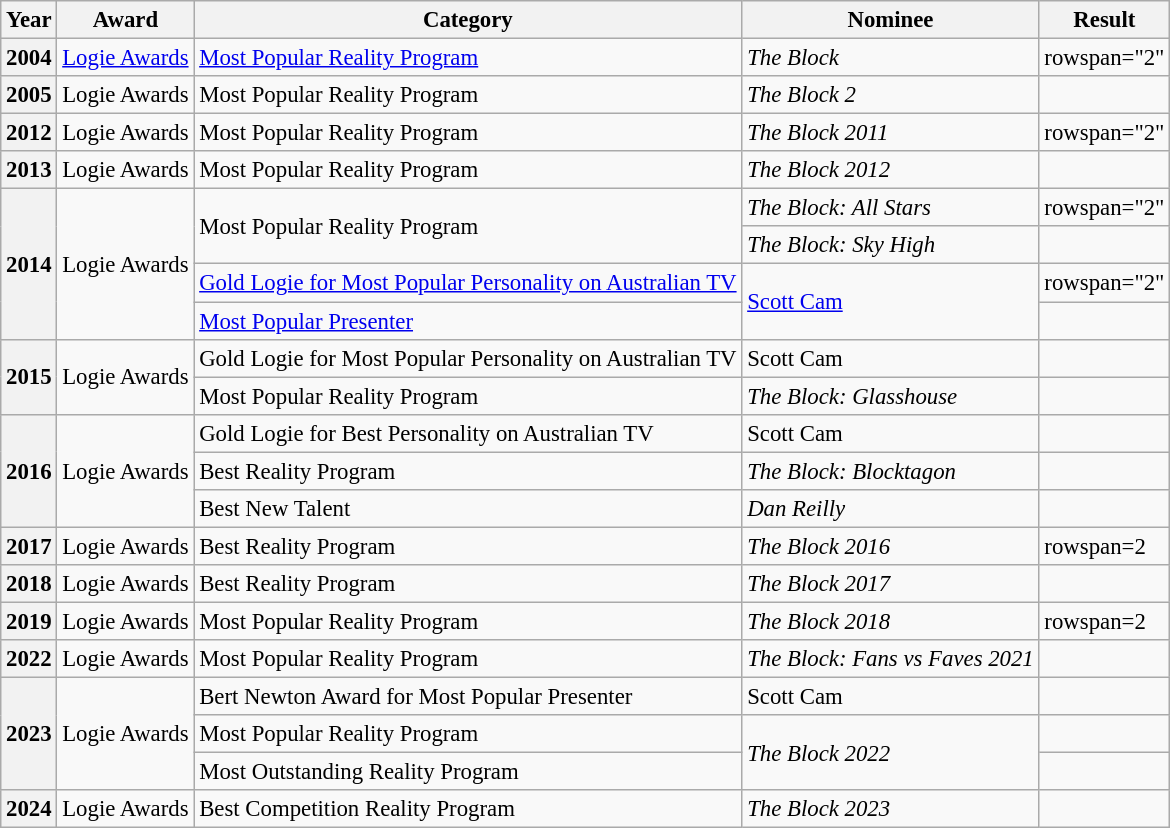<table class="wikitable plainrowheaders" style="font-size: 95%;">
<tr>
<th scope="col">Year</th>
<th scope="col">Award</th>
<th scope="col">Category</th>
<th scope="col">Nominee</th>
<th scope="col">Result</th>
</tr>
<tr>
<th scope="row">2004</th>
<td><a href='#'>Logie Awards</a></td>
<td><a href='#'>Most Popular Reality Program</a></td>
<td><em>The Block</em></td>
<td>rowspan="2" </td>
</tr>
<tr>
<th scope="row">2005</th>
<td>Logie Awards</td>
<td>Most Popular Reality Program</td>
<td><em>The Block 2</em></td>
</tr>
<tr>
<th scope="row">2012</th>
<td>Logie Awards</td>
<td>Most Popular Reality Program</td>
<td><em>The Block 2011</em></td>
<td>rowspan="2" </td>
</tr>
<tr>
<th scope="row">2013</th>
<td>Logie Awards</td>
<td>Most Popular Reality Program</td>
<td><em>The Block 2012</em></td>
</tr>
<tr>
<th scope="row" rowspan="4">2014</th>
<td rowspan="4">Logie Awards</td>
<td rowspan="2">Most Popular Reality Program</td>
<td><em>The Block: All Stars</em></td>
<td>rowspan="2" </td>
</tr>
<tr>
<td><em>The Block: Sky High</em></td>
</tr>
<tr>
<td><a href='#'>Gold Logie for Most Popular Personality on Australian TV</a></td>
<td rowspan="2"><a href='#'>Scott Cam</a></td>
<td>rowspan="2" </td>
</tr>
<tr>
<td><a href='#'>Most Popular Presenter</a></td>
</tr>
<tr>
<th scope="row" rowspan="2">2015</th>
<td rowspan="2">Logie Awards</td>
<td>Gold Logie for Most Popular Personality on Australian TV</td>
<td>Scott Cam</td>
<td></td>
</tr>
<tr>
<td>Most Popular Reality Program</td>
<td><em>The Block: Glasshouse</em></td>
<td></td>
</tr>
<tr>
<th scope="row" rowspan="3">2016</th>
<td rowspan="3">Logie Awards</td>
<td>Gold Logie for Best Personality on Australian TV</td>
<td>Scott Cam</td>
<td></td>
</tr>
<tr>
<td>Best Reality Program</td>
<td><em>The Block: Blocktagon</em></td>
<td></td>
</tr>
<tr>
<td>Best New Talent</td>
<td><em>Dan Reilly</em></td>
<td></td>
</tr>
<tr>
<th scope="row">2017</th>
<td>Logie Awards</td>
<td>Best Reality Program</td>
<td><em>The Block 2016</em></td>
<td>rowspan=2 </td>
</tr>
<tr>
<th scope="row">2018</th>
<td>Logie Awards</td>
<td>Best Reality Program</td>
<td><em>The Block 2017</em></td>
</tr>
<tr>
<th scope="row">2019</th>
<td>Logie Awards</td>
<td>Most Popular Reality Program</td>
<td><em>The Block 2018</em></td>
<td>rowspan=2 </td>
</tr>
<tr>
<th scope="row">2022</th>
<td>Logie Awards</td>
<td>Most Popular Reality Program</td>
<td><em>The Block: Fans vs Faves 2021</em></td>
</tr>
<tr>
<th rowspan=3 scope="row">2023</th>
<td rowspan=3>Logie Awards</td>
<td>Bert Newton Award for Most Popular Presenter</td>
<td>Scott Cam</td>
<td></td>
</tr>
<tr>
<td>Most Popular Reality Program</td>
<td rowspan=2><em>The Block 2022</em></td>
<td></td>
</tr>
<tr>
<td>Most Outstanding Reality Program</td>
<td></td>
</tr>
<tr>
<th scope="row">2024</th>
<td>Logie Awards</td>
<td>Best Competition Reality Program</td>
<td><em>The Block 2023</em></td>
<td></td>
</tr>
</table>
